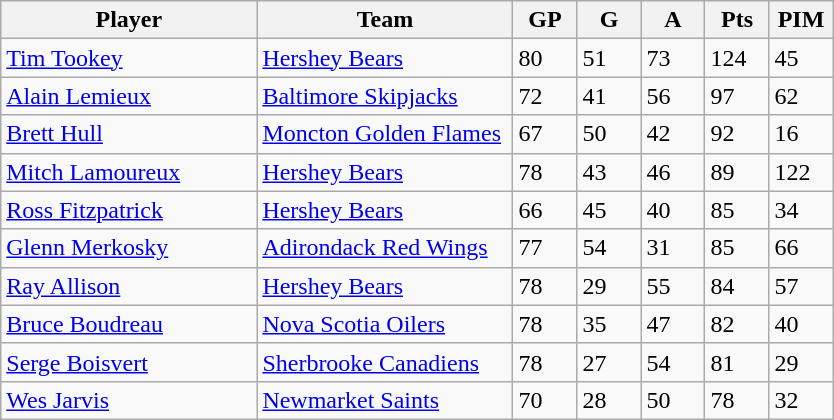<table class="wikitable">
<tr>
<th bgcolor="#DDDDFF" width="30%">Player</th>
<th bgcolor="#DDDDFF" width="30%">Team</th>
<th bgcolor="#DDDDFF" width="7.5%">GP</th>
<th bgcolor="#DDDDFF" width="7.5%">G</th>
<th bgcolor="#DDDDFF" width="7.5%">A</th>
<th bgcolor="#DDDDFF" width="7.5%">Pts</th>
<th bgcolor="#DDDDFF" width="7.5%">PIM</th>
</tr>
<tr>
<td><a href='#'>Tim Tookey</a></td>
<td><a href='#'>Hershey Bears</a></td>
<td>80</td>
<td>51</td>
<td>73</td>
<td>124</td>
<td>45</td>
</tr>
<tr>
<td><a href='#'>Alain Lemieux</a></td>
<td><a href='#'>Baltimore Skipjacks</a></td>
<td>72</td>
<td>41</td>
<td>56</td>
<td>97</td>
<td>62</td>
</tr>
<tr>
<td><a href='#'>Brett Hull</a></td>
<td><a href='#'>Moncton Golden Flames</a></td>
<td>67</td>
<td>50</td>
<td>42</td>
<td>92</td>
<td>16</td>
</tr>
<tr>
<td><a href='#'>Mitch Lamoureux</a></td>
<td><a href='#'>Hershey Bears</a></td>
<td>78</td>
<td>43</td>
<td>46</td>
<td>89</td>
<td>122</td>
</tr>
<tr>
<td><a href='#'>Ross Fitzpatrick</a></td>
<td><a href='#'>Hershey Bears</a></td>
<td>66</td>
<td>45</td>
<td>40</td>
<td>85</td>
<td>34</td>
</tr>
<tr>
<td><a href='#'>Glenn Merkosky</a></td>
<td><a href='#'>Adirondack Red Wings</a></td>
<td>77</td>
<td>54</td>
<td>31</td>
<td>85</td>
<td>66</td>
</tr>
<tr>
<td><a href='#'>Ray Allison</a></td>
<td><a href='#'>Hershey Bears</a></td>
<td>78</td>
<td>29</td>
<td>55</td>
<td>84</td>
<td>57</td>
</tr>
<tr>
<td><a href='#'>Bruce Boudreau</a></td>
<td><a href='#'>Nova Scotia Oilers</a></td>
<td>78</td>
<td>35</td>
<td>47</td>
<td>82</td>
<td>40</td>
</tr>
<tr>
<td><a href='#'>Serge Boisvert</a></td>
<td><a href='#'>Sherbrooke Canadiens</a></td>
<td>78</td>
<td>27</td>
<td>54</td>
<td>81</td>
<td>29</td>
</tr>
<tr>
<td><a href='#'>Wes Jarvis</a></td>
<td><a href='#'>Newmarket Saints</a></td>
<td>70</td>
<td>28</td>
<td>50</td>
<td>78</td>
<td>32</td>
</tr>
</table>
